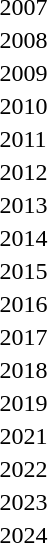<table>
<tr>
<td>2007</td>
<td></td>
<td></td>
<td></td>
</tr>
<tr>
<td>2008</td>
<td></td>
<td></td>
<td></td>
</tr>
<tr>
<td>2009</td>
<td></td>
<td></td>
<td></td>
</tr>
<tr>
<td>2010</td>
<td></td>
<td></td>
<td></td>
</tr>
<tr>
<td>2011</td>
<td></td>
<td></td>
<td></td>
</tr>
<tr>
<td>2012</td>
<td></td>
<td></td>
<td></td>
</tr>
<tr>
<td>2013</td>
<td></td>
<td></td>
<td></td>
</tr>
<tr>
<td>2014</td>
<td></td>
<td></td>
<td></td>
</tr>
<tr>
<td>2015</td>
<td></td>
<td></td>
<td></td>
<td></td>
</tr>
<tr>
<td>2016</td>
<td></td>
<td></td>
<td></td>
</tr>
<tr>
<td>2017</td>
<td></td>
<td></td>
<td></td>
</tr>
<tr>
<td>2018</td>
<td></td>
<td></td>
<td></td>
</tr>
<tr>
<td>2019</td>
<td></td>
<td></td>
<td></td>
</tr>
<tr>
<td>2021</td>
<td></td>
<td></td>
<td></td>
</tr>
<tr>
<td>2022</td>
<td></td>
<td></td>
<td></td>
</tr>
<tr>
<td>2023</td>
<td></td>
<td></td>
<td></td>
<td></td>
</tr>
<tr>
<td>2024</td>
<td></td>
<td></td>
<td></td>
<td></td>
</tr>
</table>
